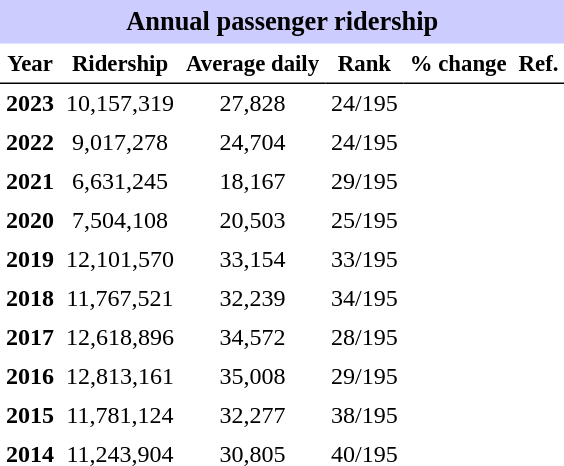<table class="toccolours" cellpadding="4" cellspacing="0" style="text-align:right;">
<tr>
<th colspan="6"  style="background-color:#ccf; background-color:#ccf; font-size:110%; text-align:center;">Annual passenger ridership</th>
</tr>
<tr style="font-size:95%; text-align:center">
<th style="border-bottom:1px solid black">Year</th>
<th style="border-bottom:1px solid black">Ridership</th>
<th style="border-bottom:1px solid black">Average daily</th>
<th style="border-bottom:1px solid black">Rank</th>
<th style="border-bottom:1px solid black">% change</th>
<th style="border-bottom:1px solid black">Ref.</th>
</tr>
<tr style="text-align:center;">
<td><strong>2023</strong></td>
<td>10,157,319</td>
<td>27,828</td>
<td>24/195</td>
<td></td>
<td></td>
</tr>
<tr>
</tr>
<tr style="text-align:center;">
<td><strong>2022</strong></td>
<td>9,017,278</td>
<td>24,704</td>
<td>24/195</td>
<td></td>
<td></td>
</tr>
<tr style="text-align:center;">
<td><strong>2021</strong></td>
<td>6,631,245</td>
<td>18,167</td>
<td>29/195</td>
<td></td>
<td></td>
</tr>
<tr style="text-align:center;">
<td><strong>2020</strong></td>
<td>7,504,108</td>
<td>20,503</td>
<td>25/195</td>
<td></td>
<td></td>
</tr>
<tr style="text-align:center;">
<td><strong>2019</strong></td>
<td>12,101,570</td>
<td>33,154</td>
<td>33/195</td>
<td></td>
<td></td>
</tr>
<tr style="text-align:center;">
<td><strong>2018</strong></td>
<td>11,767,521</td>
<td>32,239</td>
<td>34/195</td>
<td></td>
<td></td>
</tr>
<tr style="text-align:center;">
<td><strong>2017</strong></td>
<td>12,618,896</td>
<td>34,572</td>
<td>28/195</td>
<td></td>
<td></td>
</tr>
<tr style="text-align:center;">
<td><strong>2016</strong></td>
<td>12,813,161</td>
<td>35,008</td>
<td>29/195</td>
<td></td>
<td></td>
</tr>
<tr style="text-align:center;">
<td><strong>2015</strong></td>
<td>11,781,124</td>
<td>32,277</td>
<td>38/195</td>
<td></td>
<td></td>
</tr>
<tr style="text-align:center;">
<td><strong>2014</strong></td>
<td>11,243,904</td>
<td>30,805</td>
<td>40/195</td>
<td></td>
<td></td>
</tr>
</table>
